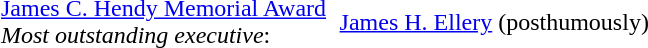<table cellpadding="3" cellspacing="3">
<tr>
<td><a href='#'>James C. Hendy Memorial Award</a><br><em>Most outstanding executive</em>:</td>
<td><a href='#'>James H. Ellery</a> (posthumously)</td>
</tr>
</table>
